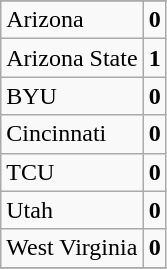<table class="wikitable sortable">
<tr>
</tr>
<tr>
<td>Arizona</td>
<td align=center><strong>0</strong></td>
</tr>
<tr>
<td>Arizona State</td>
<td align=center><strong>1</strong></td>
</tr>
<tr>
<td>BYU</td>
<td align=center><strong>0</strong></td>
</tr>
<tr>
<td>Cincinnati</td>
<td align=center><strong>0</strong></td>
</tr>
<tr>
<td>TCU</td>
<td style="text-align: center;"><strong>0</strong></td>
</tr>
<tr>
<td>Utah</td>
<td align=center><strong>0</strong></td>
</tr>
<tr>
<td>West Virginia</td>
<td style="text-align: center;"><strong>0</strong></td>
</tr>
<tr>
</tr>
</table>
